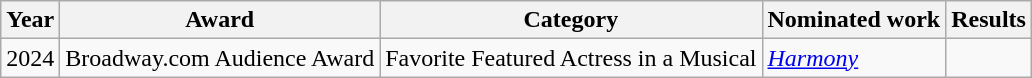<table class="wikitable">
<tr>
<th>Year</th>
<th>Award</th>
<th>Category</th>
<th>Nominated work</th>
<th>Results</th>
</tr>
<tr>
<td>2024</td>
<td>Broadway.com Audience Award</td>
<td>Favorite Featured Actress in a Musical</td>
<td><em><a href='#'>Harmony</a></em></td>
<td></td>
</tr>
</table>
